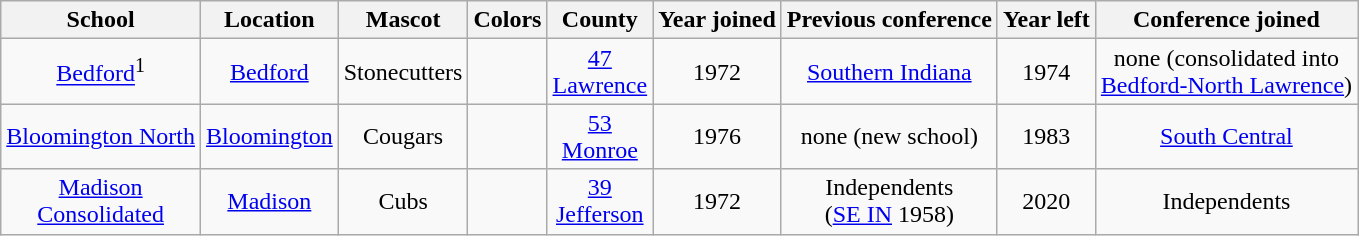<table class="wikitable" style="text-align:center">
<tr>
<th>School</th>
<th>Location</th>
<th>Mascot</th>
<th>Colors</th>
<th>County</th>
<th>Year joined</th>
<th>Previous conference</th>
<th>Year left</th>
<th>Conference joined</th>
</tr>
<tr>
<td><a href='#'>Bedford</a><sup>1</sup></td>
<td><a href='#'>Bedford</a></td>
<td>Stonecutters</td>
<td> </td>
<td><a href='#'>47 <br> Lawrence</a></td>
<td>1972</td>
<td><a href='#'>Southern Indiana</a></td>
<td>1974</td>
<td>none (consolidated into <br> <a href='#'>Bedford-North Lawrence</a>)</td>
</tr>
<tr>
<td><a href='#'>Bloomington North</a></td>
<td><a href='#'>Bloomington</a></td>
<td>Cougars</td>
<td>  </td>
<td><a href='#'>53 <br> Monroe</a></td>
<td>1976</td>
<td>none (new school)</td>
<td>1983</td>
<td><a href='#'>South Central</a></td>
</tr>
<tr>
<td><a href='#'>Madison <br> Consolidated</a></td>
<td><a href='#'>Madison</a></td>
<td>Cubs</td>
<td> </td>
<td><a href='#'>39 <br> Jefferson</a></td>
<td>1972</td>
<td>Independents<br>(<a href='#'>SE IN</a> 1958)</td>
<td>2020</td>
<td>Independents<br></td>
</tr>
</table>
